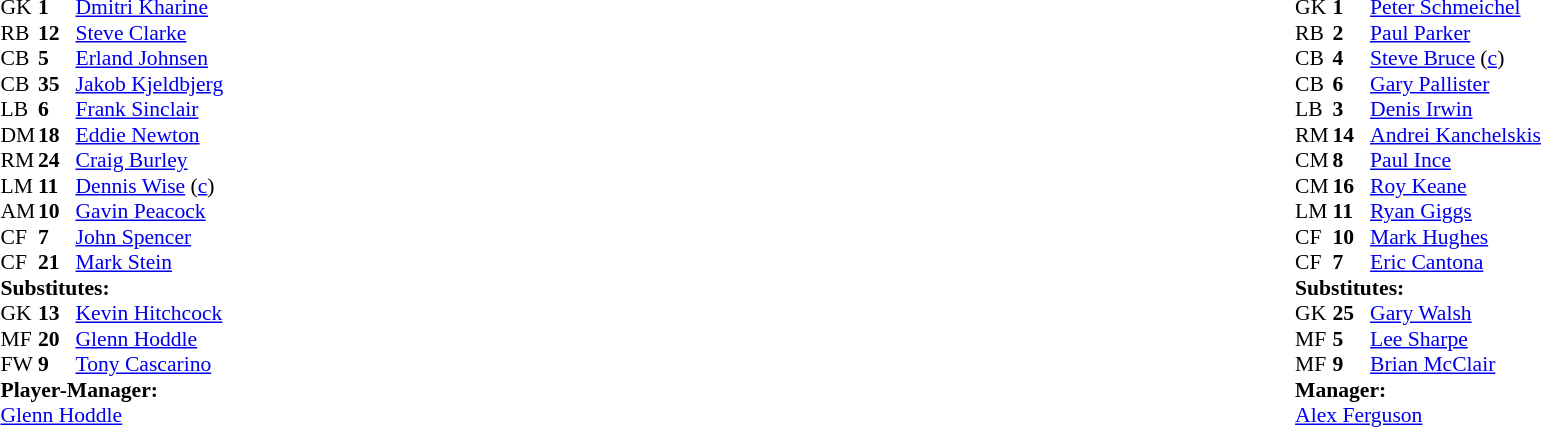<table width="100%">
<tr>
<td valign="top" width="40%"><br><table style="font-size:90%" cellspacing="0" cellpadding="0">
<tr>
<th width="25"></th>
<th width="25"></th>
</tr>
<tr>
<td>GK</td>
<td><strong>1</strong></td>
<td> <a href='#'>Dmitri Kharine</a></td>
</tr>
<tr>
<td>RB</td>
<td><strong>12</strong></td>
<td> <a href='#'>Steve Clarke</a></td>
</tr>
<tr>
<td>CB</td>
<td><strong>5</strong></td>
<td> <a href='#'>Erland Johnsen</a></td>
<td></td>
</tr>
<tr>
<td>CB</td>
<td><strong>35</strong></td>
<td> <a href='#'>Jakob Kjeldbjerg</a></td>
</tr>
<tr>
<td>LB</td>
<td><strong>6</strong></td>
<td> <a href='#'>Frank Sinclair</a></td>
</tr>
<tr>
<td>DM</td>
<td><strong>18</strong></td>
<td> <a href='#'>Eddie Newton</a></td>
</tr>
<tr>
<td>RM</td>
<td><strong>24</strong></td>
<td> <a href='#'>Craig Burley</a></td>
<td></td>
<td></td>
</tr>
<tr>
<td>LM</td>
<td><strong>11</strong></td>
<td> <a href='#'>Dennis Wise</a> (<a href='#'>c</a>)</td>
</tr>
<tr>
<td>AM</td>
<td><strong>10</strong></td>
<td> <a href='#'>Gavin Peacock</a></td>
</tr>
<tr>
<td>CF</td>
<td><strong>7</strong></td>
<td> <a href='#'>John Spencer</a></td>
</tr>
<tr>
<td>CF</td>
<td><strong>21</strong></td>
<td> <a href='#'>Mark Stein</a></td>
<td></td>
<td></td>
</tr>
<tr>
<td colspan=4><strong>Substitutes:</strong></td>
</tr>
<tr>
<td>GK</td>
<td><strong>13</strong></td>
<td> <a href='#'>Kevin Hitchcock</a></td>
</tr>
<tr>
<td>MF</td>
<td><strong>20</strong></td>
<td> <a href='#'>Glenn Hoddle</a></td>
<td></td>
<td></td>
</tr>
<tr>
<td>FW</td>
<td><strong>9</strong></td>
<td> <a href='#'>Tony Cascarino</a></td>
<td></td>
<td></td>
</tr>
<tr>
<td colspan=4><strong>Player-Manager:</strong></td>
</tr>
<tr>
<td colspan="4"> <a href='#'>Glenn Hoddle</a></td>
</tr>
</table>
</td>
<td valign="top"></td>
<td valign="top" width="50%"><br><table style="font-size:90%" cellspacing="0" cellpadding="0" align=center>
<tr>
<th width="25"></th>
<th width="25"></th>
</tr>
<tr>
<td>GK</td>
<td><strong>1</strong></td>
<td> <a href='#'>Peter Schmeichel</a></td>
</tr>
<tr>
<td>RB</td>
<td><strong>2</strong></td>
<td> <a href='#'>Paul Parker</a></td>
</tr>
<tr>
<td>CB</td>
<td><strong>4</strong></td>
<td> <a href='#'>Steve Bruce</a> (<a href='#'>c</a>)</td>
<td></td>
</tr>
<tr>
<td>CB</td>
<td><strong>6</strong></td>
<td> <a href='#'>Gary Pallister</a></td>
</tr>
<tr>
<td>LB</td>
<td><strong>3</strong></td>
<td> <a href='#'>Denis Irwin</a></td>
<td></td>
<td></td>
</tr>
<tr>
<td>RM</td>
<td><strong>14</strong></td>
<td> <a href='#'>Andrei Kanchelskis</a></td>
<td></td>
<td></td>
</tr>
<tr>
<td>CM</td>
<td><strong>8</strong></td>
<td> <a href='#'>Paul Ince</a></td>
</tr>
<tr>
<td>CM</td>
<td><strong>16</strong></td>
<td> <a href='#'>Roy Keane</a></td>
</tr>
<tr>
<td>LM</td>
<td><strong>11</strong></td>
<td> <a href='#'>Ryan Giggs</a></td>
</tr>
<tr>
<td>CF</td>
<td><strong>10</strong></td>
<td> <a href='#'>Mark Hughes</a></td>
</tr>
<tr>
<td>CF</td>
<td><strong>7</strong></td>
<td> <a href='#'>Eric Cantona</a></td>
</tr>
<tr>
<td colspan=4><strong>Substitutes:</strong></td>
</tr>
<tr>
<td>GK</td>
<td><strong>25</strong></td>
<td> <a href='#'>Gary Walsh</a></td>
</tr>
<tr>
<td>MF</td>
<td><strong>5</strong></td>
<td> <a href='#'>Lee Sharpe</a></td>
<td></td>
<td></td>
</tr>
<tr>
<td>MF</td>
<td><strong>9</strong></td>
<td> <a href='#'>Brian McClair</a></td>
<td></td>
<td></td>
</tr>
<tr>
<td colspan=4><strong>Manager:</strong></td>
</tr>
<tr>
<td colspan="4"> <a href='#'>Alex Ferguson</a></td>
</tr>
</table>
</td>
</tr>
</table>
